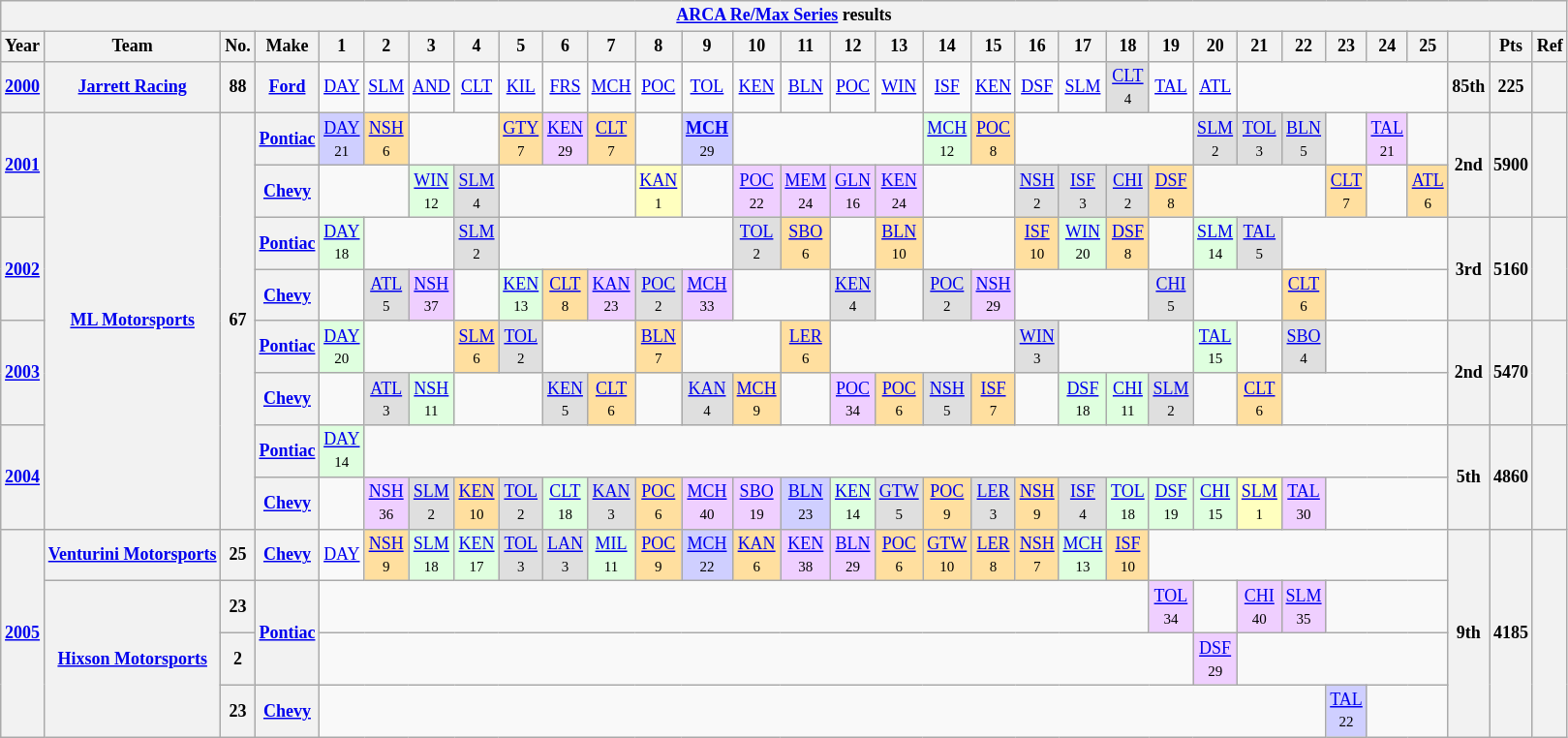<table class="wikitable" style="text-align:center; font-size:75%">
<tr>
<th colspan=45><a href='#'>ARCA Re/Max Series</a> results</th>
</tr>
<tr>
<th>Year</th>
<th>Team</th>
<th>No.</th>
<th>Make</th>
<th>1</th>
<th>2</th>
<th>3</th>
<th>4</th>
<th>5</th>
<th>6</th>
<th>7</th>
<th>8</th>
<th>9</th>
<th>10</th>
<th>11</th>
<th>12</th>
<th>13</th>
<th>14</th>
<th>15</th>
<th>16</th>
<th>17</th>
<th>18</th>
<th>19</th>
<th>20</th>
<th>21</th>
<th>22</th>
<th>23</th>
<th>24</th>
<th>25</th>
<th></th>
<th>Pts</th>
<th>Ref</th>
</tr>
<tr>
<th><a href='#'>2000</a></th>
<th><a href='#'>Jarrett Racing</a></th>
<th>88</th>
<th><a href='#'>Ford</a></th>
<td><a href='#'>DAY</a></td>
<td><a href='#'>SLM</a></td>
<td><a href='#'>AND</a></td>
<td><a href='#'>CLT</a></td>
<td><a href='#'>KIL</a></td>
<td><a href='#'>FRS</a></td>
<td><a href='#'>MCH</a></td>
<td><a href='#'>POC</a></td>
<td><a href='#'>TOL</a></td>
<td><a href='#'>KEN</a></td>
<td><a href='#'>BLN</a></td>
<td><a href='#'>POC</a></td>
<td><a href='#'>WIN</a></td>
<td><a href='#'>ISF</a></td>
<td><a href='#'>KEN</a></td>
<td><a href='#'>DSF</a></td>
<td><a href='#'>SLM</a></td>
<td style="background:#DFDFDF;"><a href='#'>CLT</a><br><small>4</small></td>
<td><a href='#'>TAL</a></td>
<td><a href='#'>ATL</a></td>
<td colspan=5></td>
<th>85th</th>
<th>225</th>
<th></th>
</tr>
<tr>
<th rowspan=2><a href='#'>2001</a></th>
<th rowspan=8><a href='#'>ML Motorsports</a></th>
<th rowspan=8>67</th>
<th><a href='#'>Pontiac</a></th>
<td style="background:#CFCFFF;"><a href='#'>DAY</a><br><small>21</small></td>
<td style="background:#FFDF9F;"><a href='#'>NSH</a><br><small>6</small></td>
<td colspan=2></td>
<td style="background:#FFDF9F;"><a href='#'>GTY</a><br><small>7</small></td>
<td style="background:#EFCFFF;"><a href='#'>KEN</a><br><small>29</small></td>
<td style="background:#FFDF9F;"><a href='#'>CLT</a><br><small>7</small></td>
<td></td>
<td style="background:#CFCFFF;"><strong><a href='#'>MCH</a></strong><br><small>29</small></td>
<td colspan=4></td>
<td style="background:#DFFFDF;"><a href='#'>MCH</a><br><small>12</small></td>
<td style="background:#FFDF9F;"><a href='#'>POC</a><br><small>8</small></td>
<td colspan=4></td>
<td style="background:#DFDFDF;"><a href='#'>SLM</a><br><small>2</small></td>
<td style="background:#DFDFDF;"><a href='#'>TOL</a><br><small>3</small></td>
<td style="background:#DFDFDF;"><a href='#'>BLN</a><br><small>5</small></td>
<td></td>
<td style="background:#EFCFFF;"><a href='#'>TAL</a><br><small>21</small></td>
<td></td>
<th rowspan=2>2nd</th>
<th rowspan=2>5900</th>
<th rowspan=2></th>
</tr>
<tr>
<th><a href='#'>Chevy</a></th>
<td colspan=2></td>
<td style="background:#DFFFDF;"><a href='#'>WIN</a><br><small>12</small></td>
<td style="background:#DFDFDF;"><a href='#'>SLM</a><br><small>4</small></td>
<td colspan=3></td>
<td style="background:#FFFFBF;"><a href='#'>KAN</a><br><small>1</small></td>
<td></td>
<td style="background:#EFCFFF;"><a href='#'>POC</a><br><small>22</small></td>
<td style="background:#EFCFFF;"><a href='#'>MEM</a><br><small>24</small></td>
<td style="background:#EFCFFF;"><a href='#'>GLN</a><br><small>16</small></td>
<td style="background:#EFCFFF;"><a href='#'>KEN</a><br><small>24</small></td>
<td colspan=2></td>
<td style="background:#DFDFDF;"><a href='#'>NSH</a><br><small>2</small></td>
<td style="background:#DFDFDF;"><a href='#'>ISF</a><br><small>3</small></td>
<td style="background:#DFDFDF;"><a href='#'>CHI</a><br><small>2</small></td>
<td style="background:#FFDF9F;"><a href='#'>DSF</a><br><small>8</small></td>
<td colspan=3></td>
<td style="background:#FFDF9F;"><a href='#'>CLT</a><br><small>7</small></td>
<td></td>
<td style="background:#FFDF9F;"><a href='#'>ATL</a><br><small>6</small></td>
</tr>
<tr>
<th rowspan=2><a href='#'>2002</a></th>
<th><a href='#'>Pontiac</a></th>
<td style="background:#DFFFDF;"><a href='#'>DAY</a><br><small>18</small></td>
<td colspan=2></td>
<td style="background:#DFDFDF;"><a href='#'>SLM</a><br><small>2</small></td>
<td colspan=5></td>
<td style="background:#DFDFDF;"><a href='#'>TOL</a><br><small>2</small></td>
<td style="background:#FFDF9F;"><a href='#'>SBO</a><br><small>6</small></td>
<td></td>
<td style="background:#FFDF9F;"><a href='#'>BLN</a><br><small>10</small></td>
<td colspan=2></td>
<td style="background:#FFDF9F;"><a href='#'>ISF</a><br><small>10</small></td>
<td style="background:#DFFFDF;"><a href='#'>WIN</a><br><small>20</small></td>
<td style="background:#FFDF9F;"><a href='#'>DSF</a><br><small>8</small></td>
<td></td>
<td style="background:#DFFFDF;"><a href='#'>SLM</a><br><small>14</small></td>
<td style="background:#DFDFDF;"><a href='#'>TAL</a><br><small>5</small></td>
<td colspan=4></td>
<th rowspan=2>3rd</th>
<th rowspan=2>5160</th>
<th rowspan=2></th>
</tr>
<tr>
<th><a href='#'>Chevy</a></th>
<td></td>
<td style="background:#DFDFDF;"><a href='#'>ATL</a><br><small>5</small></td>
<td style="background:#EFCFFF;"><a href='#'>NSH</a><br><small>37</small></td>
<td></td>
<td style="background:#DFFFDF;"><a href='#'>KEN</a><br><small>13</small></td>
<td style="background:#FFDF9F;"><a href='#'>CLT</a><br><small>8</small></td>
<td style="background:#EFCFFF;"><a href='#'>KAN</a><br><small>23</small></td>
<td style="background:#DFDFDF;"><a href='#'>POC</a><br><small>2</small></td>
<td style="background:#EFCFFF;"><a href='#'>MCH</a><br><small>33</small></td>
<td colspan=2></td>
<td style="background:#DFDFDF;"><a href='#'>KEN</a><br><small>4</small></td>
<td></td>
<td style="background:#DFDFDF;"><a href='#'>POC</a><br><small>2</small></td>
<td style="background:#EFCFFF;"><a href='#'>NSH</a><br><small>29</small></td>
<td colspan=3></td>
<td style="background:#DFDFDF;"><a href='#'>CHI</a><br><small>5</small></td>
<td colspan=2></td>
<td style="background:#FFDF9F;"><a href='#'>CLT</a><br><small>6</small></td>
<td colspan=3></td>
</tr>
<tr>
<th rowspan=2><a href='#'>2003</a></th>
<th><a href='#'>Pontiac</a></th>
<td style="background:#DFFFDF;"><a href='#'>DAY</a><br><small>20</small></td>
<td colspan=2></td>
<td style="background:#FFDF9F;"><a href='#'>SLM</a><br><small>6</small></td>
<td style="background:#DFDFDF;"><a href='#'>TOL</a><br><small>2</small></td>
<td colspan=2></td>
<td style="background:#FFDF9F;"><a href='#'>BLN</a><br><small>7</small></td>
<td colspan=2></td>
<td style="background:#FFDF9F;"><a href='#'>LER</a><br><small>6</small></td>
<td colspan=4></td>
<td style="background:#DFDFDF;"><a href='#'>WIN</a><br><small>3</small></td>
<td colspan=3></td>
<td style="background:#DFFFDF;"><a href='#'>TAL</a><br><small>15</small></td>
<td></td>
<td style="background:#DFDFDF;"><a href='#'>SBO</a><br><small>4</small></td>
<td colspan=3></td>
<th rowspan=2>2nd</th>
<th rowspan=2>5470</th>
<th rowspan=2></th>
</tr>
<tr>
<th><a href='#'>Chevy</a></th>
<td></td>
<td style="background:#DFDFDF;"><a href='#'>ATL</a><br><small>3</small></td>
<td style="background:#DFFFDF;"><a href='#'>NSH</a><br><small>11</small></td>
<td colspan=2></td>
<td style="background:#DFDFDF;"><a href='#'>KEN</a><br><small>5</small></td>
<td style="background:#FFDF9F;"><a href='#'>CLT</a><br><small>6</small></td>
<td></td>
<td style="background:#DFDFDF;"><a href='#'>KAN</a><br><small>4</small></td>
<td style="background:#FFDF9F;"><a href='#'>MCH</a><br><small>9</small></td>
<td></td>
<td style="background:#EFCFFF;"><a href='#'>POC</a><br><small>34</small></td>
<td style="background:#FFDF9F;"><a href='#'>POC</a><br><small>6</small></td>
<td style="background:#DFDFDF;"><a href='#'>NSH</a><br><small>5</small></td>
<td style="background:#FFDF9F;"><a href='#'>ISF</a><br><small>7</small></td>
<td></td>
<td style="background:#DFFFDF;"><a href='#'>DSF</a><br><small>18</small></td>
<td style="background:#DFFFDF;"><a href='#'>CHI</a><br><small>11</small></td>
<td style="background:#DFDFDF;"><a href='#'>SLM</a><br><small>2</small></td>
<td></td>
<td style="background:#FFDF9F;"><a href='#'>CLT</a><br><small>6</small></td>
<td colspan=4></td>
</tr>
<tr>
<th rowspan=2><a href='#'>2004</a></th>
<th><a href='#'>Pontiac</a></th>
<td style="background:#DFFFDF;"><a href='#'>DAY</a><br><small>14</small></td>
<td colspan=24></td>
<th rowspan=2>5th</th>
<th rowspan=2>4860</th>
<th rowspan=2></th>
</tr>
<tr>
<th><a href='#'>Chevy</a></th>
<td></td>
<td style="background:#EFCFFF;"><a href='#'>NSH</a><br><small>36</small></td>
<td style="background:#DFDFDF;"><a href='#'>SLM</a><br><small>2</small></td>
<td style="background:#FFDF9F;"><a href='#'>KEN</a><br><small>10</small></td>
<td style="background:#DFDFDF;"><a href='#'>TOL</a><br><small>2</small></td>
<td style="background:#DFFFDF;"><a href='#'>CLT</a><br><small>18</small></td>
<td style="background:#DFDFDF;"><a href='#'>KAN</a><br><small>3</small></td>
<td style="background:#FFDF9F;"><a href='#'>POC</a><br><small>6</small></td>
<td style="background:#EFCFFF;"><a href='#'>MCH</a><br><small>40</small></td>
<td style="background:#EFCFFF;"><a href='#'>SBO</a><br><small>19</small></td>
<td style="background:#CFCFFF;"><a href='#'>BLN</a><br><small>23</small></td>
<td style="background:#DFFFDF;"><a href='#'>KEN</a><br><small>14</small></td>
<td style="background:#DFDFDF;"><a href='#'>GTW</a><br><small>5</small></td>
<td style="background:#FFDF9F;"><a href='#'>POC</a><br><small>9</small></td>
<td style="background:#DFDFDF;"><a href='#'>LER</a><br><small>3</small></td>
<td style="background:#FFDF9F;"><a href='#'>NSH</a><br><small>9</small></td>
<td style="background:#DFDFDF;"><a href='#'>ISF</a><br><small>4</small></td>
<td style="background:#DFFFDF;"><a href='#'>TOL</a><br><small>18</small></td>
<td style="background:#DFFFDF;"><a href='#'>DSF</a><br><small>19</small></td>
<td style="background:#DFFFDF;"><a href='#'>CHI</a><br><small>15</small></td>
<td style="background:#FFFFBF;"><a href='#'>SLM</a><br><small>1</small></td>
<td style="background:#EFCFFF;"><a href='#'>TAL</a><br><small>30</small></td>
<td colspan=3></td>
</tr>
<tr>
<th rowspan=4><a href='#'>2005</a></th>
<th><a href='#'>Venturini Motorsports</a></th>
<th>25</th>
<th><a href='#'>Chevy</a></th>
<td><a href='#'>DAY</a></td>
<td style="background:#FFDF9F;"><a href='#'>NSH</a><br><small>9</small></td>
<td style="background:#DFFFDF;"><a href='#'>SLM</a><br><small>18</small></td>
<td style="background:#DFFFDF;"><a href='#'>KEN</a><br><small>17</small></td>
<td style="background:#DFDFDF;"><a href='#'>TOL</a><br><small>3</small></td>
<td style="background:#DFDFDF;"><a href='#'>LAN</a><br><small>3</small></td>
<td style="background:#DFFFDF;"><a href='#'>MIL</a><br><small>11</small></td>
<td style="background:#FFDF9F;"><a href='#'>POC</a><br><small>9</small></td>
<td style="background:#CFCFFF;"><a href='#'>MCH</a><br><small>22</small></td>
<td style="background:#FFDF9F;"><a href='#'>KAN</a><br><small>6</small></td>
<td style="background:#EFCFFF;"><a href='#'>KEN</a><br><small>38</small></td>
<td style="background:#EFCFFF"><a href='#'>BLN</a><br><small>29</small></td>
<td style="background:#FFDF9F;"><a href='#'>POC</a><br><small>6</small></td>
<td style="background:#FFDF9F;"><a href='#'>GTW</a><br><small>10</small></td>
<td style="background:#FFDF9F;"><a href='#'>LER</a><br><small>8</small></td>
<td style="background:#FFDF9F;"><a href='#'>NSH</a><br><small>7</small></td>
<td style="background:#DFFFDF;"><a href='#'>MCH</a><br><small>13</small></td>
<td style="background:#FFDF9F;"><a href='#'>ISF</a><br><small>10</small></td>
<td colspan=7></td>
<th rowspan=4>9th</th>
<th rowspan=4>4185</th>
<th rowspan=4></th>
</tr>
<tr>
<th rowspan=3><a href='#'>Hixson Motorsports</a></th>
<th>23</th>
<th rowspan=2><a href='#'>Pontiac</a></th>
<td colspan=18></td>
<td style="background:#EFCFFF;"><a href='#'>TOL</a><br><small>34</small></td>
<td></td>
<td style="background:#EFCFFF;"><a href='#'>CHI</a><br><small>40</small></td>
<td style="background:#EFCFFF;"><a href='#'>SLM</a><br><small>35</small></td>
<td colspan=3></td>
</tr>
<tr>
<th>2</th>
<td colspan=19></td>
<td style="background:#EFCFFF;"><a href='#'>DSF</a><br><small>29</small></td>
<td colspan=5></td>
</tr>
<tr>
<th>23</th>
<th><a href='#'>Chevy</a></th>
<td colspan=22></td>
<td style="background:#CFCFFF;"><a href='#'>TAL</a><br><small>22</small></td>
<td colspan=2></td>
</tr>
</table>
